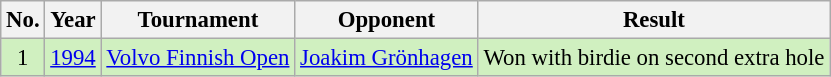<table class="wikitable" style="font-size:95%;">
<tr>
<th>No.</th>
<th>Year</th>
<th>Tournament</th>
<th>Opponent</th>
<th>Result</th>
</tr>
<tr style="background:#D0F0C0;">
<td align=center>1</td>
<td><a href='#'>1994</a></td>
<td><a href='#'>Volvo Finnish Open</a></td>
<td> <a href='#'>Joakim Grönhagen</a></td>
<td>Won with birdie on second extra hole</td>
</tr>
</table>
